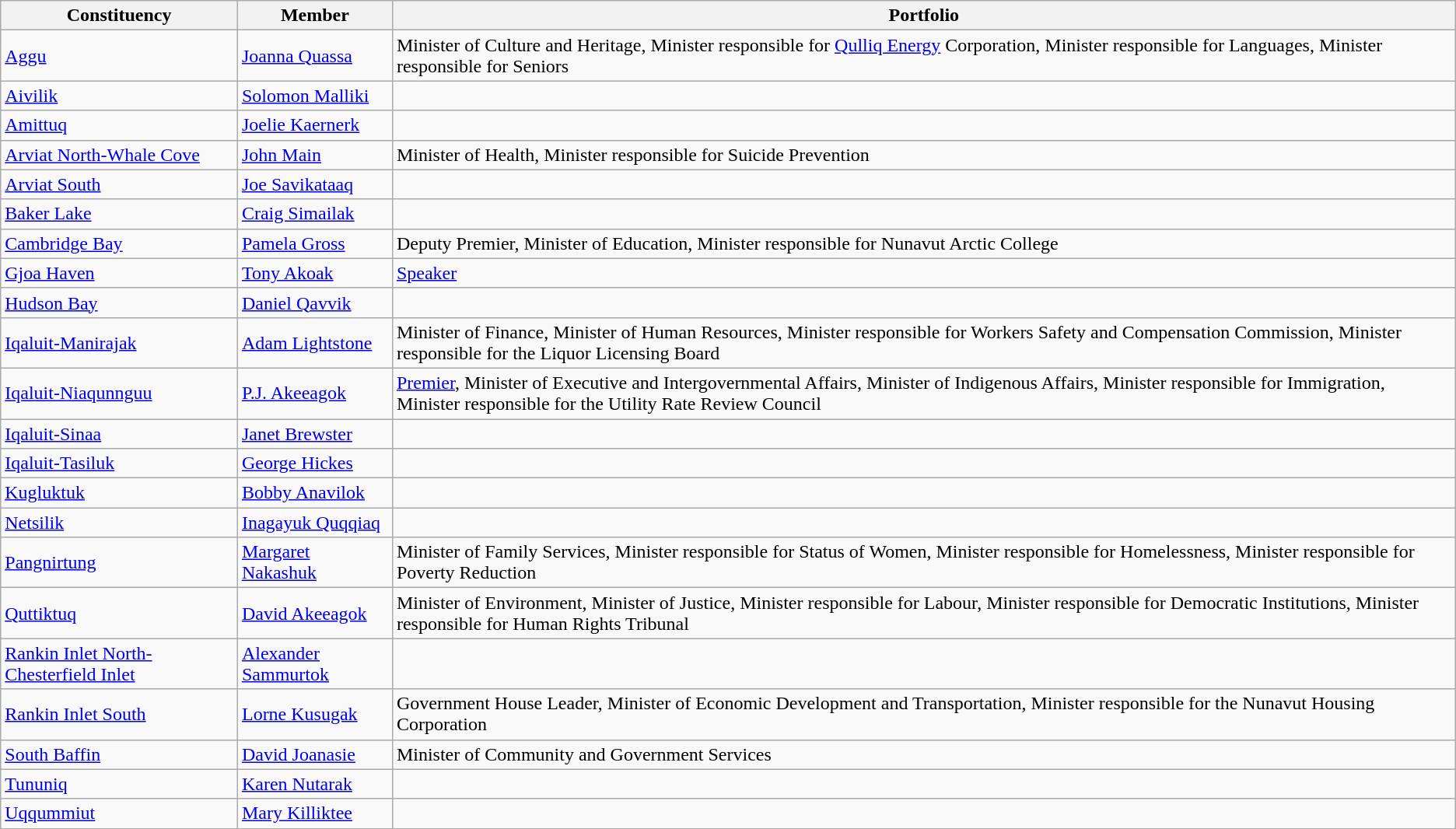<table class="wikitable sortable">
<tr>
<th>Constituency</th>
<th>Member</th>
<th>Portfolio</th>
</tr>
<tr>
<td><a href='#'>Aggu</a></td>
<td><a href='#'>Joanna Quassa</a></td>
<td>Minister of Culture and Heritage, Minister responsible for <a href='#'>Qulliq Energy</a> Corporation, Minister responsible for Languages, Minister responsible for Seniors</td>
</tr>
<tr>
<td><a href='#'>Aivilik</a></td>
<td><a href='#'>Solomon Malliki</a></td>
<td></td>
</tr>
<tr>
<td><a href='#'>Amittuq</a></td>
<td><a href='#'>Joelie Kaernerk</a></td>
<td></td>
</tr>
<tr>
<td><a href='#'>Arviat North-Whale Cove</a></td>
<td><a href='#'>John Main</a></td>
<td>Minister of Health, Minister responsible for Suicide Prevention</td>
</tr>
<tr>
<td><a href='#'>Arviat South</a></td>
<td><a href='#'>Joe Savikataaq</a></td>
<td></td>
</tr>
<tr>
<td><a href='#'>Baker Lake</a></td>
<td><a href='#'>Craig Simailak</a></td>
<td></td>
</tr>
<tr>
<td><a href='#'>Cambridge Bay</a></td>
<td><a href='#'>Pamela Gross</a></td>
<td>Deputy Premier, Minister of Education, Minister responsible for Nunavut Arctic College</td>
</tr>
<tr>
<td><a href='#'>Gjoa Haven</a></td>
<td><a href='#'>Tony Akoak</a></td>
<td><a href='#'>Speaker</a></td>
</tr>
<tr>
<td><a href='#'>Hudson Bay</a></td>
<td><a href='#'>Daniel Qavvik</a></td>
<td></td>
</tr>
<tr>
<td><a href='#'>Iqaluit-Manirajak</a></td>
<td><a href='#'>Adam Lightstone</a></td>
<td>Minister of Finance, Minister of Human Resources, Minister responsible for Workers Safety and Compensation Commission, Minister responsible for the Liquor Licensing Board</td>
</tr>
<tr>
<td><a href='#'>Iqaluit-Niaqunnguu</a></td>
<td><a href='#'>P.J. Akeeagok</a></td>
<td><a href='#'>Premier</a>, Minister of Executive and Intergovernmental Affairs, Minister of Indigenous Affairs, Minister responsible for Immigration, Minister responsible for the Utility Rate Review Council</td>
</tr>
<tr>
<td><a href='#'>Iqaluit-Sinaa</a></td>
<td><a href='#'>Janet Brewster</a></td>
<td></td>
</tr>
<tr>
<td><a href='#'>Iqaluit-Tasiluk</a></td>
<td><a href='#'>George Hickes</a></td>
<td></td>
</tr>
<tr>
<td><a href='#'>Kugluktuk</a></td>
<td><a href='#'>Bobby Anavilok</a></td>
<td></td>
</tr>
<tr>
<td><a href='#'>Netsilik</a></td>
<td><a href='#'>Inagayuk Quqqiaq</a></td>
<td></td>
</tr>
<tr>
<td><a href='#'>Pangnirtung</a></td>
<td><a href='#'>Margaret Nakashuk</a></td>
<td>Minister of Family Services, Minister responsible for Status of Women, Minister responsible for Homelessness, Minister responsible for Poverty Reduction</td>
</tr>
<tr>
<td><a href='#'>Quttiktuq</a></td>
<td><a href='#'>David Akeeagok</a></td>
<td>Minister of Environment, Minister of Justice, Minister responsible for Labour, Minister responsible for Democratic Institutions, Minister responsible for Human Rights Tribunal</td>
</tr>
<tr>
<td><a href='#'>Rankin Inlet North-Chesterfield Inlet</a></td>
<td><a href='#'>Alexander Sammurtok</a></td>
<td></td>
</tr>
<tr>
<td><a href='#'>Rankin Inlet South</a></td>
<td><a href='#'>Lorne Kusugak</a></td>
<td>Government House Leader, Minister of Economic Development and Transportation, Minister responsible for the Nunavut Housing Corporation</td>
</tr>
<tr>
<td><a href='#'>South Baffin</a></td>
<td><a href='#'>David Joanasie</a></td>
<td>Minister of Community and Government Services</td>
</tr>
<tr>
<td><a href='#'>Tununiq</a></td>
<td><a href='#'>Karen Nutarak</a></td>
<td></td>
</tr>
<tr>
<td><a href='#'>Uqqummiut</a></td>
<td><a href='#'>Mary Killiktee</a></td>
<td></td>
</tr>
</table>
